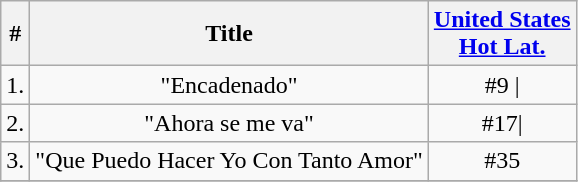<table class="wikitable">
<tr>
<th>#</th>
<th>Title</th>
<th><a href='#'>United States</a><br><a href='#'>Hot Lat.</a></th>
</tr>
<tr>
<td>1.</td>
<td align="center">"Encadenado"</td>
<td align="center">#9 <small></small>|</td>
</tr>
<tr>
<td>2.</td>
<td align="center">"Ahora se me va"</td>
<td align="center">#17<small></small>|</td>
</tr>
<tr>
<td>3.</td>
<td align="center">"Que Puedo Hacer Yo Con Tanto Amor"</td>
<td align="center">#35<small></small></td>
</tr>
<tr>
</tr>
</table>
